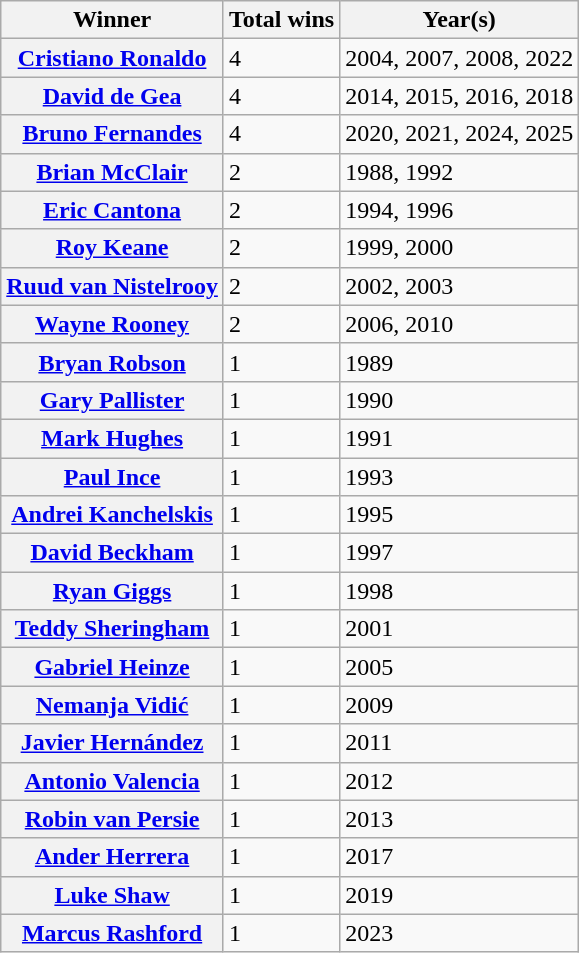<table class="wikitable plainrowheaders">
<tr>
<th scope="col">Winner</th>
<th scope="col">Total wins</th>
<th scope="col">Year(s)</th>
</tr>
<tr>
<th scope="row"> <a href='#'>Cristiano Ronaldo</a></th>
<td>4</td>
<td>2004, 2007, 2008, 2022</td>
</tr>
<tr>
<th scope="row"> <a href='#'>David de Gea</a></th>
<td>4</td>
<td>2014, 2015, 2016, 2018</td>
</tr>
<tr>
<th scope="row"> <a href='#'>Bruno Fernandes</a></th>
<td>4</td>
<td>2020, 2021, 2024, 2025</td>
</tr>
<tr>
<th scope="row"> <a href='#'>Brian McClair</a></th>
<td>2</td>
<td>1988, 1992</td>
</tr>
<tr>
<th scope="row"> <a href='#'>Eric Cantona</a></th>
<td>2</td>
<td>1994, 1996</td>
</tr>
<tr>
<th scope="row"> <a href='#'>Roy Keane</a></th>
<td>2</td>
<td>1999, 2000</td>
</tr>
<tr>
<th scope="row"> <a href='#'>Ruud van Nistelrooy</a></th>
<td>2</td>
<td>2002, 2003</td>
</tr>
<tr>
<th scope="row"> <a href='#'>Wayne Rooney</a></th>
<td>2</td>
<td>2006, 2010</td>
</tr>
<tr>
<th scope="row"> <a href='#'>Bryan Robson</a></th>
<td>1</td>
<td>1989</td>
</tr>
<tr>
<th scope="row"> <a href='#'>Gary Pallister</a></th>
<td>1</td>
<td>1990</td>
</tr>
<tr>
<th scope="row"> <a href='#'>Mark Hughes</a></th>
<td>1</td>
<td>1991</td>
</tr>
<tr>
<th scope="row"> <a href='#'>Paul Ince</a></th>
<td>1</td>
<td>1993</td>
</tr>
<tr>
<th scope="row"> <a href='#'>Andrei Kanchelskis</a></th>
<td>1</td>
<td>1995</td>
</tr>
<tr>
<th scope="row"> <a href='#'>David Beckham</a></th>
<td>1</td>
<td>1997</td>
</tr>
<tr>
<th scope="row"> <a href='#'>Ryan Giggs</a></th>
<td>1</td>
<td>1998</td>
</tr>
<tr>
<th scope="row"> <a href='#'>Teddy Sheringham</a></th>
<td>1</td>
<td>2001</td>
</tr>
<tr>
<th scope="row"> <a href='#'>Gabriel Heinze</a></th>
<td>1</td>
<td>2005</td>
</tr>
<tr>
<th scope="row"> <a href='#'>Nemanja Vidić</a></th>
<td>1</td>
<td>2009</td>
</tr>
<tr>
<th scope="row"> <a href='#'>Javier Hernández</a></th>
<td>1</td>
<td>2011</td>
</tr>
<tr>
<th scope="row"> <a href='#'>Antonio Valencia</a></th>
<td>1</td>
<td>2012</td>
</tr>
<tr>
<th scope="row"> <a href='#'>Robin van Persie</a></th>
<td>1</td>
<td>2013</td>
</tr>
<tr>
<th scope="row"> <a href='#'>Ander Herrera</a></th>
<td>1</td>
<td>2017</td>
</tr>
<tr>
<th scope="row"> <a href='#'>Luke Shaw</a></th>
<td>1</td>
<td>2019</td>
</tr>
<tr>
<th scope="row"> <a href='#'>Marcus Rashford</a></th>
<td>1</td>
<td>2023</td>
</tr>
</table>
